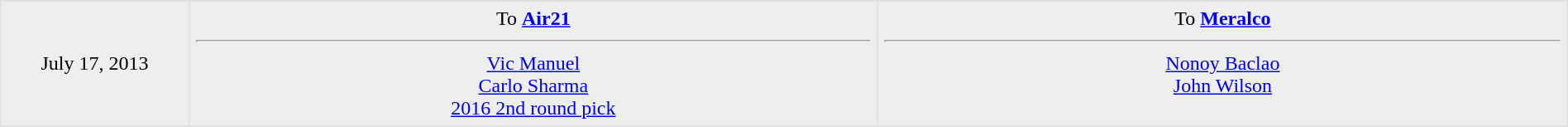<table border=1 style="border-collapse:collapse; text-align: center; width: 100%" bordercolor="#DFDFDF"  cellpadding="5">
<tr>
</tr>
<tr bgcolor="eeeeee">
<td style="width:12%">July 17, 2013</td>
<td style="width:44%" valign="top">To <strong><a href='#'>Air21</a></strong><hr><a href='#'>Vic Manuel</a> <br> <a href='#'>Carlo Sharma</a> <br> <a href='#'>2016 2nd round pick</a></td>
<td style="width:44%" valign="top">To <strong><a href='#'>Meralco</a></strong><hr><a href='#'>Nonoy Baclao</a> <br> <a href='#'>John Wilson</a></td>
</tr>
</table>
